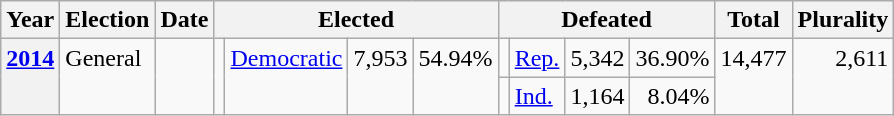<table class="wikitable">
<tr>
<th>Year</th>
<th>Election</th>
<th>Date</th>
<th colspan="4">Elected</th>
<th colspan="4">Defeated</th>
<th>Total</th>
<th>Plurality</th>
</tr>
<tr>
<th rowspan="2" valign="top"><a href='#'>2014</a></th>
<td rowspan="2" valign="top">General</td>
<td rowspan="2" valign="top"></td>
<td rowspan="2" valign="top"></td>
<td valign="top" rowspan="2" ><a href='#'>Democratic</a></td>
<td rowspan="2" align="right" valign="top">7,953</td>
<td rowspan="2" align="right" valign="top">54.94%</td>
<td valign="top"></td>
<td valign="top" ><a href='#'>Rep.</a></td>
<td align="right" valign="top">5,342</td>
<td align="right" valign="top">36.90%</td>
<td rowspan="2" align="right" valign="top">14,477</td>
<td rowspan="2" align="right" valign="top">2,611</td>
</tr>
<tr>
<td valign="top"></td>
<td valign="top" ><a href='#'>Ind.</a></td>
<td align="right" valign="top">1,164</td>
<td align="right" valign="top">8.04%</td>
</tr>
</table>
